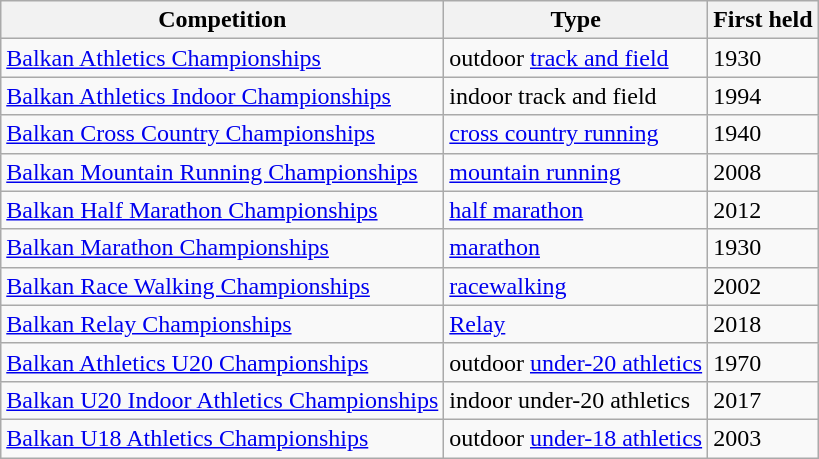<table class=wikitable>
<tr>
<th>Competition</th>
<th>Type</th>
<th>First held</th>
</tr>
<tr>
<td><a href='#'>Balkan Athletics Championships</a></td>
<td>outdoor <a href='#'>track and field</a></td>
<td>1930</td>
</tr>
<tr>
<td><a href='#'>Balkan Athletics Indoor Championships</a></td>
<td>indoor track and field</td>
<td>1994</td>
</tr>
<tr>
<td><a href='#'>Balkan Cross Country Championships</a></td>
<td><a href='#'>cross country running</a></td>
<td>1940</td>
</tr>
<tr>
<td><a href='#'>Balkan Mountain Running Championships</a></td>
<td><a href='#'>mountain running</a></td>
<td>2008</td>
</tr>
<tr>
<td><a href='#'>Balkan Half Marathon Championships</a></td>
<td><a href='#'>half marathon</a></td>
<td>2012</td>
</tr>
<tr>
<td><a href='#'>Balkan Marathon Championships</a></td>
<td><a href='#'>marathon</a></td>
<td>1930</td>
</tr>
<tr>
<td><a href='#'>Balkan Race Walking Championships</a></td>
<td><a href='#'>racewalking</a></td>
<td>2002</td>
</tr>
<tr>
<td><a href='#'>Balkan Relay Championships</a></td>
<td><a href='#'>Relay</a></td>
<td>2018</td>
</tr>
<tr>
<td><a href='#'>Balkan Athletics U20 Championships</a></td>
<td>outdoor <a href='#'>under-20 athletics</a></td>
<td>1970</td>
</tr>
<tr>
<td><a href='#'>Balkan U20 Indoor Athletics Championships</a></td>
<td>indoor under-20 athletics</td>
<td>2017</td>
</tr>
<tr>
<td><a href='#'>Balkan U18 Athletics Championships</a></td>
<td>outdoor <a href='#'>under-18 athletics</a></td>
<td>2003</td>
</tr>
</table>
